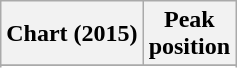<table class="wikitable sortable plainrowheaders">
<tr>
<th>Chart (2015)</th>
<th>Peak<br>position</th>
</tr>
<tr>
</tr>
<tr>
</tr>
<tr>
</tr>
</table>
